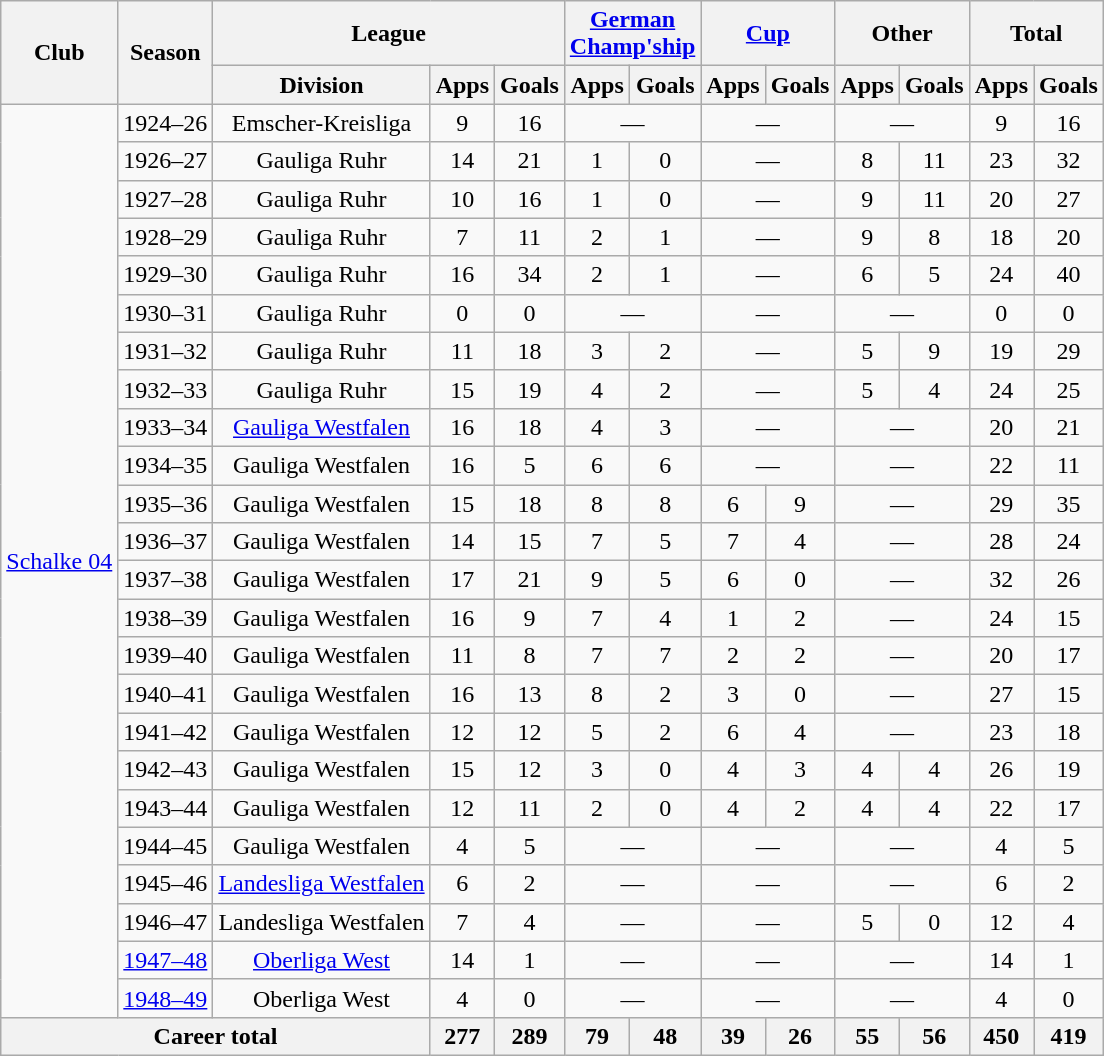<table class="wikitable" style="text-align:center">
<tr>
<th rowspan="2">Club</th>
<th rowspan="2">Season</th>
<th colspan="3">League</th>
<th colspan="2"><a href='#'>German<br>Champ'ship</a></th>
<th colspan="2"><a href='#'>Cup</a></th>
<th colspan="2">Other</th>
<th colspan="2">Total</th>
</tr>
<tr>
<th>Division</th>
<th>Apps</th>
<th>Goals</th>
<th>Apps</th>
<th>Goals</th>
<th>Apps</th>
<th>Goals</th>
<th>Apps</th>
<th>Goals</th>
<th>Apps</th>
<th>Goals</th>
</tr>
<tr>
<td rowspan="24"><a href='#'>Schalke 04</a></td>
<td>1924–26</td>
<td>Emscher-Kreisliga</td>
<td>9</td>
<td>16</td>
<td colspan="2">—</td>
<td colspan="2">—</td>
<td colspan="2">—</td>
<td>9</td>
<td>16</td>
</tr>
<tr>
<td>1926–27</td>
<td>Gauliga Ruhr</td>
<td>14</td>
<td>21</td>
<td>1</td>
<td>0</td>
<td colspan="2">—</td>
<td>8</td>
<td>11</td>
<td>23</td>
<td>32</td>
</tr>
<tr>
<td>1927–28</td>
<td>Gauliga Ruhr</td>
<td>10</td>
<td>16</td>
<td>1</td>
<td>0</td>
<td colspan="2">—</td>
<td>9</td>
<td>11</td>
<td>20</td>
<td>27</td>
</tr>
<tr>
<td>1928–29</td>
<td>Gauliga Ruhr</td>
<td>7</td>
<td>11</td>
<td>2</td>
<td>1</td>
<td colspan="2">—</td>
<td>9</td>
<td>8</td>
<td>18</td>
<td>20</td>
</tr>
<tr>
<td>1929–30</td>
<td>Gauliga Ruhr</td>
<td>16</td>
<td>34</td>
<td>2</td>
<td>1</td>
<td colspan="2">—</td>
<td>6</td>
<td>5</td>
<td>24</td>
<td>40</td>
</tr>
<tr>
<td>1930–31</td>
<td>Gauliga Ruhr</td>
<td>0</td>
<td>0</td>
<td colspan="2">—</td>
<td colspan="2">—</td>
<td colspan="2">—</td>
<td>0</td>
<td>0</td>
</tr>
<tr>
<td>1931–32</td>
<td>Gauliga Ruhr</td>
<td>11</td>
<td>18</td>
<td>3</td>
<td>2</td>
<td colspan="2">—</td>
<td>5</td>
<td>9</td>
<td>19</td>
<td>29</td>
</tr>
<tr>
<td>1932–33</td>
<td>Gauliga Ruhr</td>
<td>15</td>
<td>19</td>
<td>4</td>
<td>2</td>
<td colspan="2">—</td>
<td>5</td>
<td>4</td>
<td>24</td>
<td>25</td>
</tr>
<tr>
<td>1933–34</td>
<td><a href='#'>Gauliga Westfalen</a></td>
<td>16</td>
<td>18</td>
<td>4</td>
<td>3</td>
<td colspan="2">—</td>
<td colspan="2">—</td>
<td>20</td>
<td>21</td>
</tr>
<tr>
<td>1934–35</td>
<td>Gauliga Westfalen</td>
<td>16</td>
<td>5</td>
<td>6</td>
<td>6</td>
<td colspan="2">—</td>
<td colspan="2">—</td>
<td>22</td>
<td>11</td>
</tr>
<tr>
<td>1935–36</td>
<td>Gauliga Westfalen</td>
<td>15</td>
<td>18</td>
<td>8</td>
<td>8</td>
<td>6</td>
<td>9</td>
<td colspan="2">—</td>
<td>29</td>
<td>35</td>
</tr>
<tr>
<td>1936–37</td>
<td>Gauliga Westfalen</td>
<td>14</td>
<td>15</td>
<td>7</td>
<td>5</td>
<td>7</td>
<td>4</td>
<td colspan="2">—</td>
<td>28</td>
<td>24</td>
</tr>
<tr>
<td>1937–38</td>
<td>Gauliga Westfalen</td>
<td>17</td>
<td>21</td>
<td>9</td>
<td>5</td>
<td>6</td>
<td>0</td>
<td colspan="2">—</td>
<td>32</td>
<td>26</td>
</tr>
<tr>
<td>1938–39</td>
<td>Gauliga Westfalen</td>
<td>16</td>
<td>9</td>
<td>7</td>
<td>4</td>
<td>1</td>
<td>2</td>
<td colspan="2">—</td>
<td>24</td>
<td>15</td>
</tr>
<tr>
<td>1939–40</td>
<td>Gauliga Westfalen</td>
<td>11</td>
<td>8</td>
<td>7</td>
<td>7</td>
<td>2</td>
<td>2</td>
<td colspan="2">—</td>
<td>20</td>
<td>17</td>
</tr>
<tr>
<td>1940–41</td>
<td>Gauliga Westfalen</td>
<td>16</td>
<td>13</td>
<td>8</td>
<td>2</td>
<td>3</td>
<td>0</td>
<td colspan="2">—</td>
<td>27</td>
<td>15</td>
</tr>
<tr>
<td>1941–42</td>
<td>Gauliga Westfalen</td>
<td>12</td>
<td>12</td>
<td>5</td>
<td>2</td>
<td>6</td>
<td>4</td>
<td colspan="2">—</td>
<td>23</td>
<td>18</td>
</tr>
<tr>
<td>1942–43</td>
<td>Gauliga Westfalen</td>
<td>15</td>
<td>12</td>
<td>3</td>
<td>0</td>
<td>4</td>
<td>3</td>
<td>4</td>
<td>4</td>
<td>26</td>
<td>19</td>
</tr>
<tr>
<td>1943–44</td>
<td>Gauliga Westfalen</td>
<td>12</td>
<td>11</td>
<td>2</td>
<td>0</td>
<td>4</td>
<td>2</td>
<td>4</td>
<td>4</td>
<td>22</td>
<td>17</td>
</tr>
<tr>
<td>1944–45</td>
<td>Gauliga Westfalen</td>
<td>4</td>
<td>5</td>
<td colspan="2">—</td>
<td colspan="2">—</td>
<td colspan="2">—</td>
<td>4</td>
<td>5</td>
</tr>
<tr>
<td>1945–46</td>
<td><a href='#'>Landesliga Westfalen</a></td>
<td>6</td>
<td>2</td>
<td colspan="2">—</td>
<td colspan="2">—</td>
<td colspan="2">—</td>
<td>6</td>
<td>2</td>
</tr>
<tr>
<td>1946–47</td>
<td>Landesliga Westfalen</td>
<td>7</td>
<td>4</td>
<td colspan="2">—</td>
<td colspan="2">—</td>
<td>5</td>
<td>0</td>
<td>12</td>
<td>4</td>
</tr>
<tr>
<td><a href='#'>1947–48</a></td>
<td><a href='#'>Oberliga West</a></td>
<td>14</td>
<td>1</td>
<td colspan="2">—</td>
<td colspan="2">—</td>
<td colspan="2">—</td>
<td>14</td>
<td>1</td>
</tr>
<tr>
<td><a href='#'>1948–49</a></td>
<td>Oberliga West</td>
<td>4</td>
<td>0</td>
<td colspan="2">—</td>
<td colspan="2">—</td>
<td colspan="2">—</td>
<td>4</td>
<td>0</td>
</tr>
<tr>
<th colspan="3">Career total</th>
<th>277</th>
<th>289</th>
<th>79</th>
<th>48</th>
<th>39</th>
<th>26</th>
<th>55</th>
<th>56</th>
<th>450</th>
<th>419</th>
</tr>
</table>
